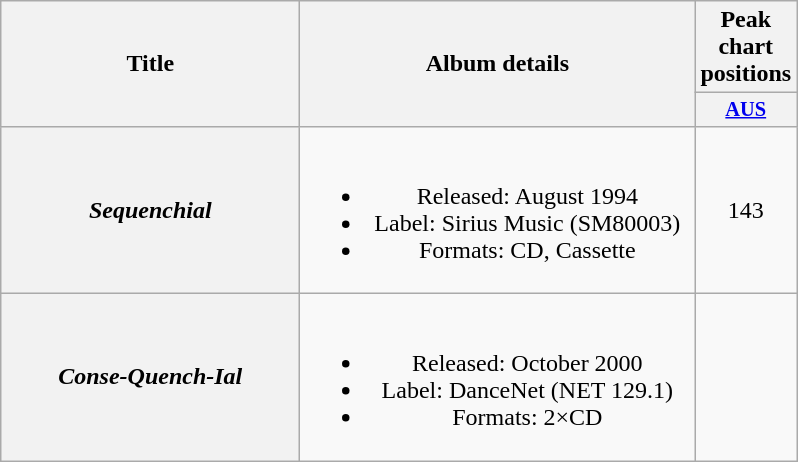<table class="wikitable plainrowheaders" style="text-align:center;" border="1">
<tr>
<th scope="col" rowspan="2" style="width:12em;">Title</th>
<th scope="col" rowspan="2" style="width:16em;">Album details</th>
<th scope="col" colspan="1">Peak chart<br>positions</th>
</tr>
<tr>
<th scope="col" style="width:3em; font-size:85%"><a href='#'>AUS</a><br></th>
</tr>
<tr>
<th scope="row"><em>Sequenchial</em></th>
<td><br><ul><li>Released: August 1994</li><li>Label: Sirius Music (SM80003)</li><li>Formats: CD, Cassette</li></ul></td>
<td>143</td>
</tr>
<tr>
<th scope="row"><em>Conse-Quench-Ial</em></th>
<td><br><ul><li>Released: October 2000</li><li>Label: DanceNet (NET 129.1)</li><li>Formats: 2×CD</li></ul></td>
<td></td>
</tr>
</table>
